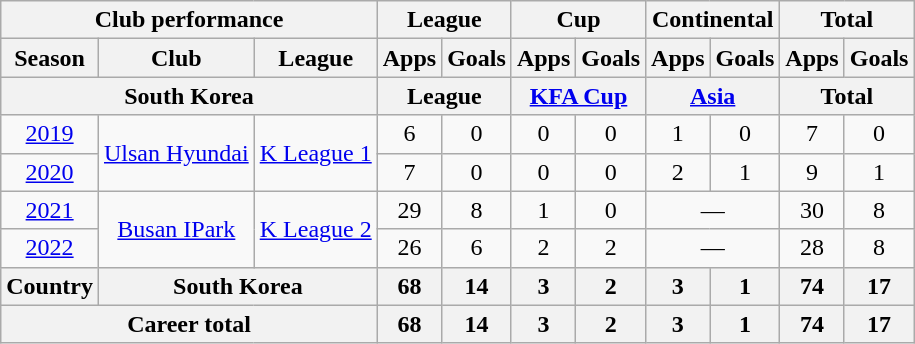<table class="wikitable" style="text-align:center">
<tr>
<th colspan=3>Club performance</th>
<th colspan=2>League</th>
<th colspan=2>Cup</th>
<th colspan=2>Continental</th>
<th colspan=2>Total</th>
</tr>
<tr>
<th>Season</th>
<th>Club</th>
<th>League</th>
<th>Apps</th>
<th>Goals</th>
<th>Apps</th>
<th>Goals</th>
<th>Apps</th>
<th>Goals</th>
<th>Apps</th>
<th>Goals</th>
</tr>
<tr>
<th colspan=3>South Korea</th>
<th colspan=2>League</th>
<th colspan=2><a href='#'>KFA Cup</a></th>
<th colspan=2><a href='#'>Asia</a></th>
<th colspan=2>Total</th>
</tr>
<tr>
<td><a href='#'>2019</a></td>
<td rowspan=2><a href='#'>Ulsan Hyundai</a></td>
<td rowspan=2><a href='#'>K League 1</a></td>
<td>6</td>
<td>0</td>
<td>0</td>
<td>0</td>
<td>1</td>
<td>0</td>
<td>7</td>
<td>0</td>
</tr>
<tr>
<td><a href='#'>2020</a></td>
<td>7</td>
<td>0</td>
<td>0</td>
<td>0</td>
<td>2</td>
<td>1</td>
<td>9</td>
<td>1</td>
</tr>
<tr>
<td><a href='#'>2021</a></td>
<td rowspan=2><a href='#'>Busan IPark</a></td>
<td rowspan=2><a href='#'>K League 2</a></td>
<td>29</td>
<td>8</td>
<td>1</td>
<td>0</td>
<td colspan=2>—</td>
<td>30</td>
<td>8</td>
</tr>
<tr>
<td><a href='#'>2022</a></td>
<td>26</td>
<td>6</td>
<td>2</td>
<td>2</td>
<td colspan=2>—</td>
<td>28</td>
<td>8</td>
</tr>
<tr>
<th>Country</th>
<th colspan=2>South Korea</th>
<th>68</th>
<th>14</th>
<th>3</th>
<th>2</th>
<th>3</th>
<th>1</th>
<th>74</th>
<th>17</th>
</tr>
<tr>
<th colspan=3>Career total</th>
<th>68</th>
<th>14</th>
<th>3</th>
<th>2</th>
<th>3</th>
<th>1</th>
<th>74</th>
<th>17</th>
</tr>
</table>
